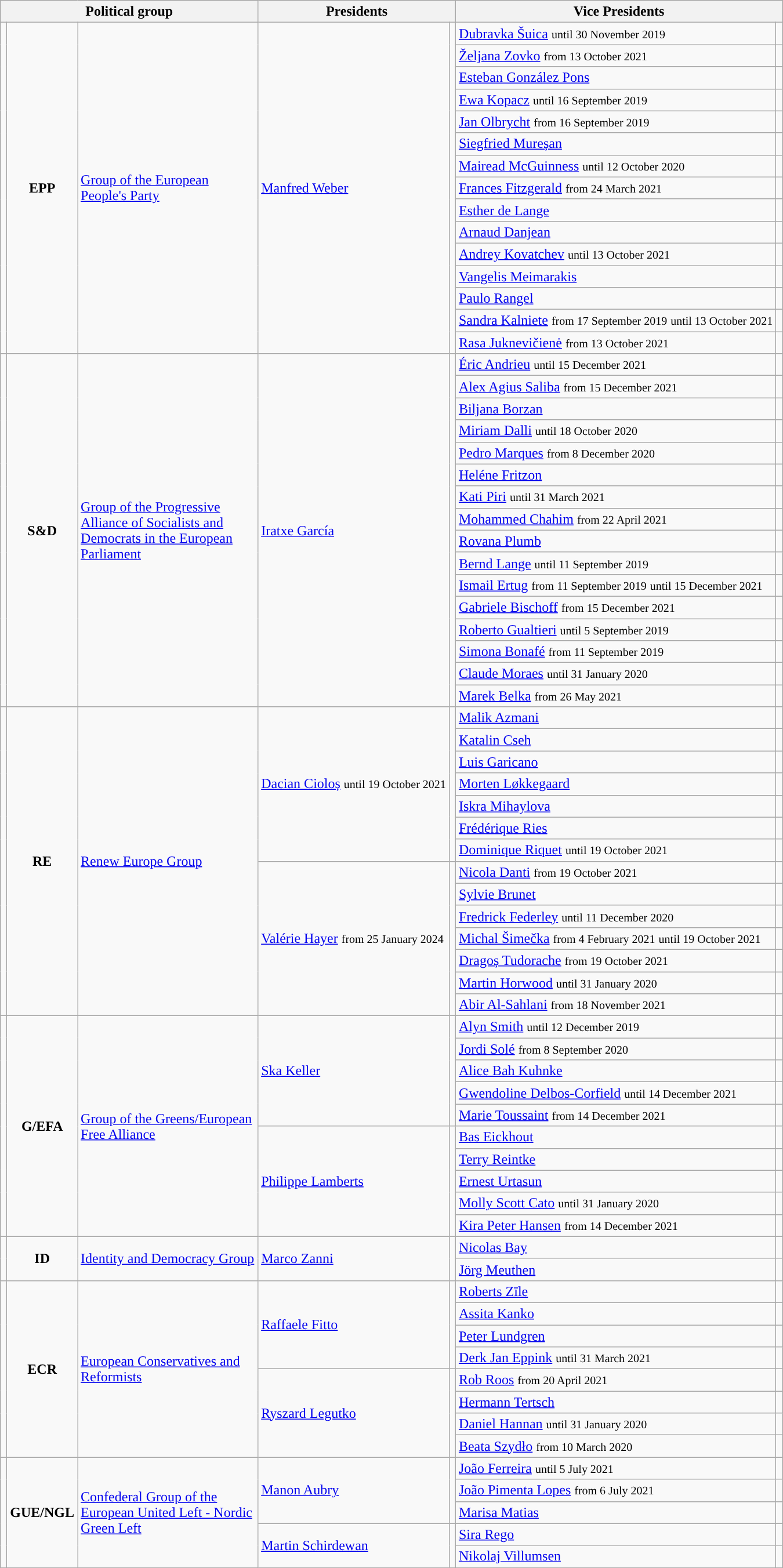<table class="wikitable">
<tr>
<th colspan=3>Political group</th>
<th colspan=2>Presidents</th>
<th colspan=2>Vice Presidents</th>
</tr>
<tr>
<td rowspan=15 style="background-color:"></td>
<td rowspan=15 align="center"><strong>EPP</strong><br></td>
<td rowspan=15 width=200pt><a href='#'>Group of the European People's Party</a></td>
<td rowspan=15><a href='#'>Manfred Weber</a></td>
<td rowspan=15></td>
<td><a href='#'>Dubravka Šuica</a> <small>until 30 November 2019</small></td>
<td></td>
</tr>
<tr>
<td><a href='#'>Željana Zovko</a> <small>from 13 October 2021</small></td>
<td></td>
</tr>
<tr>
<td><a href='#'>Esteban González Pons</a></td>
<td></td>
</tr>
<tr>
<td><a href='#'>Ewa Kopacz</a> <small>until 16 September 2019</small></td>
<td></td>
</tr>
<tr>
<td><a href='#'>Jan Olbrycht</a> <small>from 16 September 2019</small></td>
<td></td>
</tr>
<tr>
<td><a href='#'>Siegfried Mureșan</a></td>
<td></td>
</tr>
<tr>
<td><a href='#'>Mairead McGuinness</a> <small>until 12 October 2020</small></td>
<td></td>
</tr>
<tr>
<td><a href='#'>Frances Fitzgerald</a> <small>from 24 March 2021</small></td>
<td></td>
</tr>
<tr>
<td><a href='#'>Esther de Lange</a></td>
<td></td>
</tr>
<tr>
<td><a href='#'>Arnaud Danjean</a></td>
<td></td>
</tr>
<tr>
<td><a href='#'>Andrey Kovatchev</a> <small>until 13 October 2021</small></td>
<td></td>
</tr>
<tr>
<td><a href='#'>Vangelis Meimarakis</a></td>
<td></td>
</tr>
<tr>
<td><a href='#'>Paulo Rangel</a></td>
<td></td>
</tr>
<tr>
<td><a href='#'>Sandra Kalniete</a> <small>from 17 September 2019</small> <small>until 13 October 2021</small></td>
<td></td>
</tr>
<tr>
<td><a href='#'>Rasa Juknevičienė</a> <small>from 13 October 2021</small></td>
<td></td>
</tr>
<tr>
<td rowspan=16 style="background-color:"></td>
<td rowspan=16 align="center"><strong>S&D</strong><br></td>
<td rowspan=16><a href='#'>Group of the Progressive Alliance of Socialists and Democrats in the European Parliament</a></td>
<td rowspan=16><a href='#'>Iratxe García</a></td>
<td rowspan=16></td>
<td><a href='#'>Éric Andrieu</a> <small>until 15 December 2021</small></td>
<td></td>
</tr>
<tr>
<td><a href='#'>Alex Agius Saliba</a> <small>from 15 December 2021</small></td>
<td></td>
</tr>
<tr>
<td><a href='#'>Biljana Borzan</a></td>
<td></td>
</tr>
<tr>
<td><a href='#'>Miriam Dalli</a> <small>until 18 October 2020</small></td>
<td></td>
</tr>
<tr>
<td><a href='#'>Pedro Marques</a> <small>from 8 December 2020</small></td>
<td></td>
</tr>
<tr>
<td><a href='#'>Heléne Fritzon</a></td>
<td></td>
</tr>
<tr>
<td><a href='#'>Kati Piri</a> <small>until 31 March 2021</small></td>
<td></td>
</tr>
<tr>
<td><a href='#'>Mohammed Chahim</a> <small>from 22 April 2021</small></td>
<td></td>
</tr>
<tr>
<td><a href='#'>Rovana Plumb</a></td>
<td></td>
</tr>
<tr>
<td><a href='#'>Bernd Lange</a> <small>until 11 September 2019</small></td>
<td></td>
</tr>
<tr>
<td><a href='#'>Ismail Ertug</a> <small>from 11 September 2019</small> <small>until 15 December 2021</small></td>
<td></td>
</tr>
<tr>
<td><a href='#'>Gabriele Bischoff</a> <small>from 15 December 2021</small></td>
<td></td>
</tr>
<tr>
<td><a href='#'>Roberto Gualtieri</a> <small>until 5 September 2019</small></td>
<td></td>
</tr>
<tr>
<td><a href='#'>Simona Bonafé</a> <small>from 11 September 2019</small></td>
<td></td>
</tr>
<tr>
<td><a href='#'>Claude Moraes</a> <small>until 31 January 2020</small></td>
<td></td>
</tr>
<tr>
<td><a href='#'>Marek Belka</a> <small>from 26 May 2021</small></td>
<td></td>
</tr>
<tr>
<td rowspan=14 style="background-color:"></td>
<td rowspan=14 align="center"><strong>RE</strong><br></td>
<td rowspan=14><a href='#'>Renew Europe Group</a></td>
<td rowspan=7><a href='#'>Dacian Cioloș</a> <small>until 19 October 2021</small></td>
<td rowspan=7></td>
<td><a href='#'>Malik Azmani</a></td>
<td></td>
</tr>
<tr>
<td><a href='#'>Katalin Cseh</a></td>
<td></td>
</tr>
<tr>
<td><a href='#'>Luis Garicano</a></td>
<td></td>
</tr>
<tr>
<td><a href='#'>Morten Løkkegaard</a></td>
<td></td>
</tr>
<tr>
<td><a href='#'>Iskra Mihaylova</a></td>
<td></td>
</tr>
<tr>
<td><a href='#'>Frédérique Ries</a></td>
<td></td>
</tr>
<tr>
<td><a href='#'>Dominique Riquet</a> <small>until 19 October 2021</small></td>
<td></td>
</tr>
<tr>
<td rowspan=7><a href='#'>Valérie Hayer</a> <small>from 25 January 2024</small></td>
<td rowspan=7></td>
<td><a href='#'>Nicola Danti</a> <small>from 19 October 2021</small></td>
<td></td>
</tr>
<tr>
<td><a href='#'>Sylvie Brunet</a></td>
<td></td>
</tr>
<tr>
<td><a href='#'>Fredrick Federley</a> <small>until 11 December 2020</small></td>
<td></td>
</tr>
<tr>
<td><a href='#'>Michal Šimečka</a> <small>from 4 February 2021</small> <small>until 19 October 2021</small></td>
<td></td>
</tr>
<tr>
<td><a href='#'>Dragoș Tudorache</a> <small>from 19 October 2021</small></td>
<td></td>
</tr>
<tr>
<td><a href='#'>Martin Horwood</a> <small>until 31 January 2020</small></td>
<td></td>
</tr>
<tr>
<td><a href='#'>Abir Al-Sahlani</a> <small>from 18 November 2021</small></td>
<td></td>
</tr>
<tr>
<td rowspan=10 style="background-color:"></td>
<td rowspan=10 align="center"><strong>G/EFA</strong><br></td>
<td rowspan=10><a href='#'>Group of the Greens/European Free Alliance</a></td>
<td rowspan=5><a href='#'>Ska Keller</a></td>
<td rowspan=5></td>
<td><a href='#'>Alyn Smith</a> <small>until 12 December 2019</small></td>
<td></td>
</tr>
<tr>
<td><a href='#'>Jordi Solé</a> <small>from 8 September 2020</small></td>
<td></td>
</tr>
<tr>
<td><a href='#'>Alice Bah Kuhnke</a></td>
<td></td>
</tr>
<tr>
<td><a href='#'>Gwendoline Delbos-Corfield</a> <small>until 14 December 2021</small></td>
<td></td>
</tr>
<tr>
<td><a href='#'>Marie Toussaint</a> <small>from 14 December 2021</small></td>
<td></td>
</tr>
<tr>
<td rowspan=5><a href='#'>Philippe Lamberts</a></td>
<td rowspan=5></td>
<td><a href='#'>Bas Eickhout</a></td>
<td></td>
</tr>
<tr>
<td><a href='#'>Terry Reintke</a></td>
<td></td>
</tr>
<tr>
<td><a href='#'>Ernest Urtasun</a></td>
<td></td>
</tr>
<tr>
<td><a href='#'>Molly Scott Cato</a> <small>until 31 January 2020</small></td>
<td></td>
</tr>
<tr>
<td><a href='#'>Kira Peter Hansen</a> <small>from 14 December 2021</small></td>
<td></td>
</tr>
<tr>
<td rowspan=2 style="background-color:"></td>
<td rowspan=2 align="center"><strong>ID</strong><br></td>
<td rowspan=2><a href='#'>Identity and Democracy Group</a></td>
<td rowspan=2><a href='#'>Marco Zanni</a></td>
<td rowspan=2></td>
<td><a href='#'>Nicolas Bay</a></td>
<td></td>
</tr>
<tr>
<td><a href='#'>Jörg Meuthen</a></td>
<td></td>
</tr>
<tr>
<td rowspan=8 style="background-color:"></td>
<td rowspan=8 align="center"><strong>ECR</strong><br></td>
<td rowspan=8><a href='#'>European Conservatives and Reformists</a></td>
<td rowspan=4><a href='#'>Raffaele Fitto</a></td>
<td rowspan=4></td>
<td><a href='#'>Roberts Zīle</a></td>
<td></td>
</tr>
<tr>
<td><a href='#'>Assita Kanko</a></td>
<td></td>
</tr>
<tr>
<td><a href='#'>Peter Lundgren</a></td>
<td></td>
</tr>
<tr>
<td><a href='#'>Derk Jan Eppink</a> <small>until 31 March 2021</small></td>
<td></td>
</tr>
<tr>
<td rowspan=4><a href='#'>Ryszard Legutko</a></td>
<td rowspan=4></td>
<td><a href='#'>Rob Roos</a> <small>from 20 April 2021</small></td>
<td></td>
</tr>
<tr>
<td><a href='#'>Hermann Tertsch</a></td>
<td></td>
</tr>
<tr>
<td><a href='#'>Daniel Hannan</a> <small>until 31 January 2020</small></td>
<td></td>
</tr>
<tr>
<td><a href='#'>Beata Szydło</a> <small>from 10 March 2020</small></td>
<td></td>
</tr>
<tr>
<td rowspan=5 style="background-color:"></td>
<td rowspan=5 align="center"><strong>GUE/NGL</strong><br></td>
<td rowspan=5><a href='#'>Confederal Group of the European United Left - Nordic Green Left</a></td>
<td rowspan=3><a href='#'>Manon Aubry</a></td>
<td rowspan=3></td>
<td><a href='#'>João Ferreira</a> <small>until 5 July 2021</small></td>
<td></td>
</tr>
<tr>
<td><a href='#'>João Pimenta Lopes</a> <small>from 6 July 2021</small></td>
<td></td>
</tr>
<tr>
<td><a href='#'>Marisa Matias</a></td>
<td></td>
</tr>
<tr>
<td rowspan=2><a href='#'>Martin Schirdewan</a></td>
<td rowspan=2></td>
<td><a href='#'>Sira Rego</a></td>
<td></td>
</tr>
<tr>
<td><a href='#'>Nikolaj Villumsen</a></td>
<td></td>
</tr>
</table>
